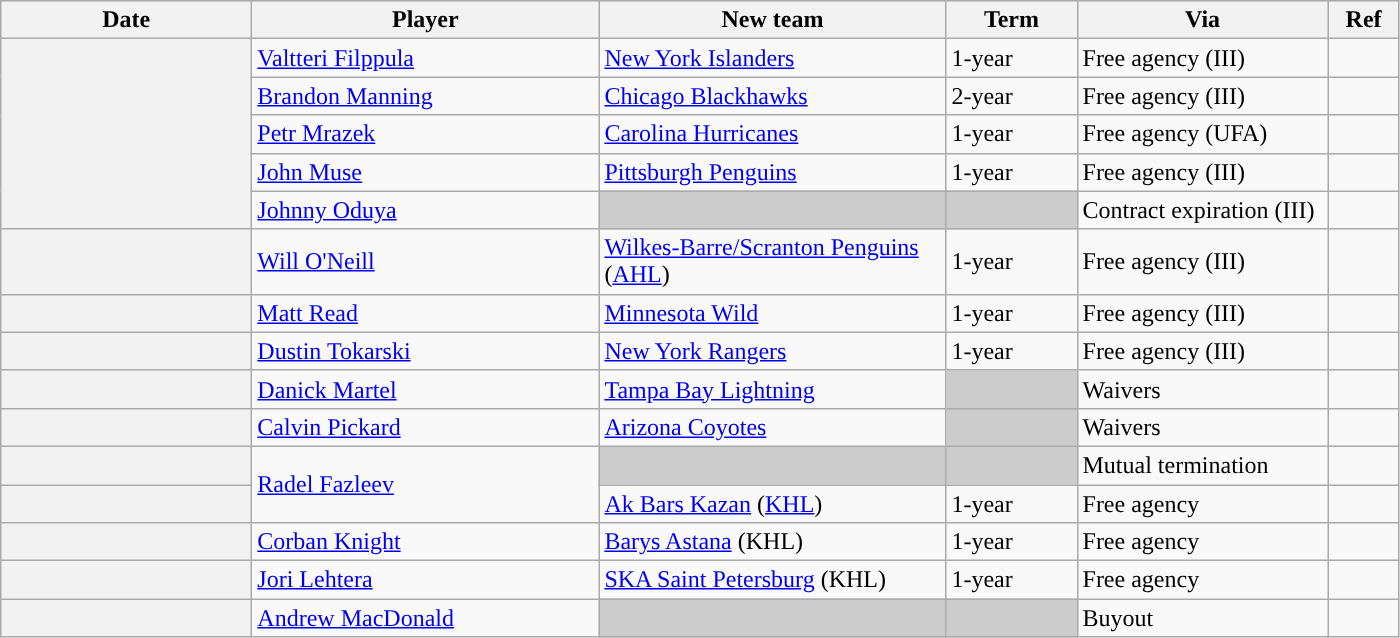<table class="wikitable plainrowheaders">
<tr style="background:#ddd; text-align:center;">
<th style="width: 10em;">Date</th>
<th style="width: 14em;">Player</th>
<th style="width: 14em;">New team</th>
<th style="width: 5em;">Term</th>
<th style="width: 10em;">Via</th>
<th style="width: 2.5em;">Ref</th>
</tr>
<tr>
<th scope="row" rowspan=5></th>
<td><a href='#'>Valtteri Filppula</a></td>
<td><a href='#'>New York Islanders</a></td>
<td>1-year</td>
<td>Free agency (III)</td>
<td></td>
</tr>
<tr>
<td><a href='#'>Brandon Manning</a></td>
<td><a href='#'>Chicago Blackhawks</a></td>
<td>2-year</td>
<td>Free agency (III)</td>
<td></td>
</tr>
<tr>
<td><a href='#'>Petr Mrazek</a></td>
<td><a href='#'>Carolina Hurricanes</a></td>
<td>1-year</td>
<td>Free agency (UFA)</td>
<td></td>
</tr>
<tr>
<td><a href='#'>John Muse</a></td>
<td><a href='#'>Pittsburgh Penguins</a></td>
<td>1-year</td>
<td>Free agency (III)</td>
<td></td>
</tr>
<tr>
<td><a href='#'>Johnny Oduya</a></td>
<td style="background:#ccc"></td>
<td style="background:#ccc"></td>
<td>Contract expiration (III)</td>
<td></td>
</tr>
<tr>
<th scope="row"></th>
<td><a href='#'>Will O'Neill</a></td>
<td><a href='#'>Wilkes-Barre/Scranton Penguins</a> (<a href='#'>AHL</a>)</td>
<td>1-year</td>
<td>Free agency (III)</td>
<td></td>
</tr>
<tr>
<th scope="row"></th>
<td><a href='#'>Matt Read</a></td>
<td><a href='#'>Minnesota Wild</a></td>
<td>1-year</td>
<td>Free agency (III)</td>
<td></td>
</tr>
<tr>
<th scope="row"></th>
<td><a href='#'>Dustin Tokarski</a></td>
<td><a href='#'>New York Rangers</a></td>
<td>1-year</td>
<td>Free agency (III)</td>
<td></td>
</tr>
<tr>
<th scope="row"></th>
<td><a href='#'>Danick Martel</a></td>
<td><a href='#'>Tampa Bay Lightning</a></td>
<td style="background:#ccc"></td>
<td>Waivers</td>
<td></td>
</tr>
<tr>
<th scope="row"></th>
<td><a href='#'>Calvin Pickard</a></td>
<td><a href='#'>Arizona Coyotes</a></td>
<td style="background:#ccc"></td>
<td>Waivers</td>
<td></td>
</tr>
<tr>
<th scope="row"></th>
<td rowspan=2><a href='#'>Radel Fazleev</a></td>
<td style="background:#ccc"></td>
<td style="background:#ccc"></td>
<td>Mutual termination</td>
<td></td>
</tr>
<tr>
<th scope="row"></th>
<td><a href='#'>Ak Bars Kazan</a> (<a href='#'>KHL</a>)</td>
<td>1-year</td>
<td>Free agency</td>
<td></td>
</tr>
<tr>
<th scope="row"></th>
<td><a href='#'>Corban Knight</a></td>
<td><a href='#'>Barys Astana</a> (KHL)</td>
<td>1-year</td>
<td>Free agency</td>
<td></td>
</tr>
<tr>
<th scope="row"></th>
<td><a href='#'>Jori Lehtera</a></td>
<td><a href='#'>SKA Saint Petersburg</a> (KHL)</td>
<td>1-year</td>
<td>Free agency</td>
<td></td>
</tr>
<tr>
<th scope="row"></th>
<td><a href='#'>Andrew MacDonald</a></td>
<td style="background:#ccc"></td>
<td style="background:#ccc"></td>
<td>Buyout</td>
<td></td>
</tr>
</table>
